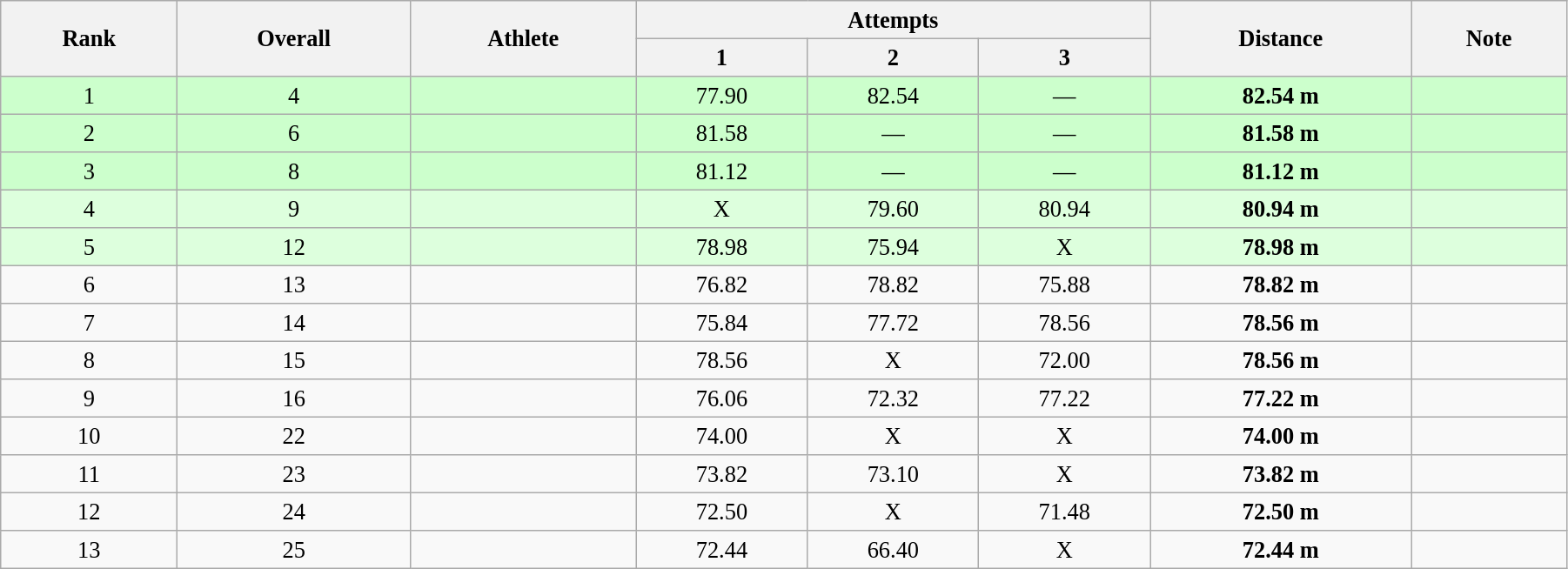<table class="wikitable" style=" text-align:center; font-size:110%;" width="95%">
<tr>
<th rowspan="2">Rank</th>
<th rowspan="2">Overall</th>
<th rowspan="2">Athlete</th>
<th colspan="3">Attempts</th>
<th rowspan="2">Distance</th>
<th rowspan="2">Note</th>
</tr>
<tr>
<th>1</th>
<th>2</th>
<th>3</th>
</tr>
<tr style="background:#ccffcc;">
<td>1</td>
<td>4</td>
<td align=left></td>
<td>77.90</td>
<td>82.54</td>
<td>—</td>
<td><strong>82.54 m</strong></td>
<td></td>
</tr>
<tr style="background:#ccffcc;">
<td>2</td>
<td>6</td>
<td align=left></td>
<td>81.58</td>
<td>—</td>
<td>—</td>
<td><strong>81.58 m</strong></td>
<td></td>
</tr>
<tr style="background:#ccffcc;">
<td>3</td>
<td>8</td>
<td align=left></td>
<td>81.12</td>
<td>—</td>
<td>—</td>
<td><strong>81.12 m</strong></td>
<td></td>
</tr>
<tr style="background:#ddffdd;">
<td>4</td>
<td>9</td>
<td align=left></td>
<td>X</td>
<td>79.60</td>
<td>80.94</td>
<td><strong>80.94 m</strong></td>
<td></td>
</tr>
<tr style="background:#ddffdd;">
<td>5</td>
<td>12</td>
<td align=left></td>
<td>78.98</td>
<td>75.94</td>
<td>X</td>
<td><strong>78.98 m</strong></td>
<td></td>
</tr>
<tr>
<td>6</td>
<td>13</td>
<td align=left></td>
<td>76.82</td>
<td>78.82</td>
<td>75.88</td>
<td><strong>78.82 m</strong></td>
<td></td>
</tr>
<tr>
<td>7</td>
<td>14</td>
<td align=left></td>
<td>75.84</td>
<td>77.72</td>
<td>78.56</td>
<td><strong>78.56 m</strong></td>
<td></td>
</tr>
<tr>
<td>8</td>
<td>15</td>
<td align=left></td>
<td>78.56</td>
<td>X</td>
<td>72.00</td>
<td><strong>78.56 m</strong></td>
<td></td>
</tr>
<tr>
<td>9</td>
<td>16</td>
<td align=left></td>
<td>76.06</td>
<td>72.32</td>
<td>77.22</td>
<td><strong>77.22 m</strong></td>
<td></td>
</tr>
<tr>
<td>10</td>
<td>22</td>
<td align=left></td>
<td>74.00</td>
<td>X</td>
<td>X</td>
<td><strong>74.00 m</strong></td>
<td></td>
</tr>
<tr>
<td>11</td>
<td>23</td>
<td align=left></td>
<td>73.82</td>
<td>73.10</td>
<td>X</td>
<td><strong>73.82 m</strong></td>
<td></td>
</tr>
<tr>
<td>12</td>
<td>24</td>
<td align=left></td>
<td>72.50</td>
<td>X</td>
<td>71.48</td>
<td><strong>72.50 m</strong></td>
<td></td>
</tr>
<tr>
<td>13</td>
<td>25</td>
<td align=left></td>
<td>72.44</td>
<td>66.40</td>
<td>X</td>
<td><strong>72.44 m</strong></td>
<td></td>
</tr>
</table>
